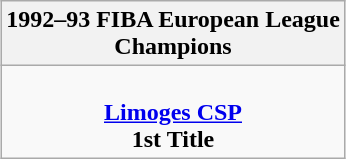<table class=wikitable style="text-align:center; margin:auto">
<tr>
<th>1992–93 FIBA European League<br>Champions</th>
</tr>
<tr>
<td> <br> <strong><a href='#'>Limoges CSP</a></strong> <br> <strong>1st Title</strong></td>
</tr>
</table>
